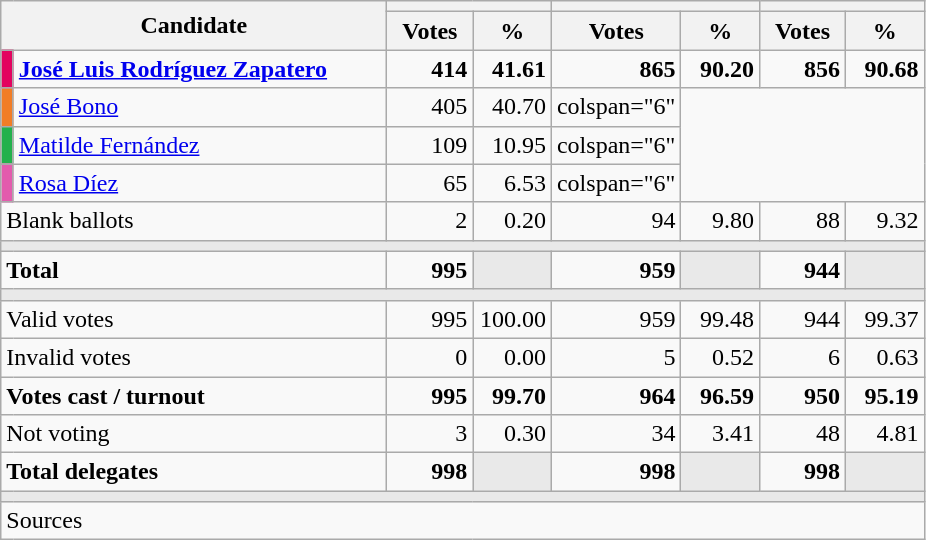<table class="wikitable" style="text-align:right;">
<tr>
<th rowspan="2" colspan="2" width="250">Candidate</th>
<th colspan="2"></th>
<th colspan="2"></th>
<th colspan="2"></th>
</tr>
<tr>
<th width="50">Votes</th>
<th width="45">%</th>
<th width="50">Votes</th>
<th width="45">%</th>
<th width="50">Votes</th>
<th width="45">%</th>
</tr>
<tr>
<td width="1" style="color:inherit;background:#E3035F"></td>
<td align="left"><strong><a href='#'>José Luis Rodríguez Zapatero</a></strong></td>
<td><strong>414</strong></td>
<td><strong>41.61</strong></td>
<td><strong>865</strong></td>
<td><strong>90.20</strong></td>
<td><strong>856</strong></td>
<td><strong>90.68</strong></td>
</tr>
<tr>
<td style="color:inherit;background:#F27D26"></td>
<td align="left"><a href='#'>José Bono</a></td>
<td>405</td>
<td>40.70</td>
<td>colspan="6" </td>
</tr>
<tr>
<td style="color:inherit;background:#22B14C"></td>
<td align="left"><a href='#'>Matilde Fernández</a></td>
<td>109</td>
<td>10.95</td>
<td>colspan="6" </td>
</tr>
<tr>
<td style="color:inherit;background:#E35BAD"></td>
<td align="left"><a href='#'>Rosa Díez</a></td>
<td>65</td>
<td>6.53</td>
<td>colspan="6" </td>
</tr>
<tr>
<td align="left" colspan="2">Blank ballots</td>
<td>2</td>
<td>0.20</td>
<td>94</td>
<td>9.80</td>
<td>88</td>
<td>9.32</td>
</tr>
<tr>
<td colspan="8" bgcolor="#E9E9E9"></td>
</tr>
<tr style="font-weight:bold;">
<td align="left" colspan="2">Total</td>
<td>995</td>
<td bgcolor="#E9E9E9"></td>
<td>959</td>
<td bgcolor="#E9E9E9"></td>
<td>944</td>
<td bgcolor="#E9E9E9"></td>
</tr>
<tr>
<td colspan="8" bgcolor="#E9E9E9"></td>
</tr>
<tr>
<td align="left" colspan="2">Valid votes</td>
<td>995</td>
<td>100.00</td>
<td>959</td>
<td>99.48</td>
<td>944</td>
<td>99.37</td>
</tr>
<tr>
<td align="left" colspan="2">Invalid votes</td>
<td>0</td>
<td>0.00</td>
<td>5</td>
<td>0.52</td>
<td>6</td>
<td>0.63</td>
</tr>
<tr style="font-weight:bold;">
<td align="left" colspan="2">Votes cast / turnout</td>
<td>995</td>
<td>99.70</td>
<td>964</td>
<td>96.59</td>
<td>950</td>
<td>95.19</td>
</tr>
<tr>
<td align="left" colspan="2">Not voting</td>
<td>3</td>
<td>0.30</td>
<td>34</td>
<td>3.41</td>
<td>48</td>
<td>4.81</td>
</tr>
<tr style="font-weight:bold;">
<td align="left" colspan="2">Total delegates</td>
<td>998</td>
<td bgcolor="#E9E9E9"></td>
<td>998</td>
<td bgcolor="#E9E9E9"></td>
<td>998</td>
<td bgcolor="#E9E9E9"></td>
</tr>
<tr>
<td colspan="8" bgcolor="#E9E9E9"></td>
</tr>
<tr>
<td align="left" colspan="8">Sources</td>
</tr>
</table>
